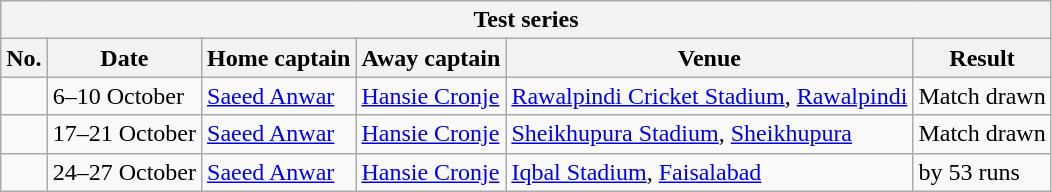<table class="wikitable">
<tr>
<th colspan="9">Test series</th>
</tr>
<tr>
<th>No.</th>
<th>Date</th>
<th>Home captain</th>
<th>Away captain</th>
<th>Venue</th>
<th>Result</th>
</tr>
<tr>
<td></td>
<td>6–10 October</td>
<td><a href='#'>Saeed Anwar</a></td>
<td><a href='#'>Hansie Cronje</a></td>
<td><a href='#'>Rawalpindi Cricket Stadium</a>, <a href='#'>Rawalpindi</a></td>
<td>Match drawn</td>
</tr>
<tr>
<td></td>
<td>17–21 October</td>
<td><a href='#'>Saeed Anwar</a></td>
<td><a href='#'>Hansie Cronje</a></td>
<td><a href='#'>Sheikhupura Stadium</a>, <a href='#'>Sheikhupura</a></td>
<td>Match drawn</td>
</tr>
<tr>
<td></td>
<td>24–27 October</td>
<td><a href='#'>Saeed Anwar</a></td>
<td><a href='#'>Hansie Cronje</a></td>
<td><a href='#'>Iqbal Stadium</a>, <a href='#'>Faisalabad</a></td>
<td> by 53 runs</td>
</tr>
</table>
